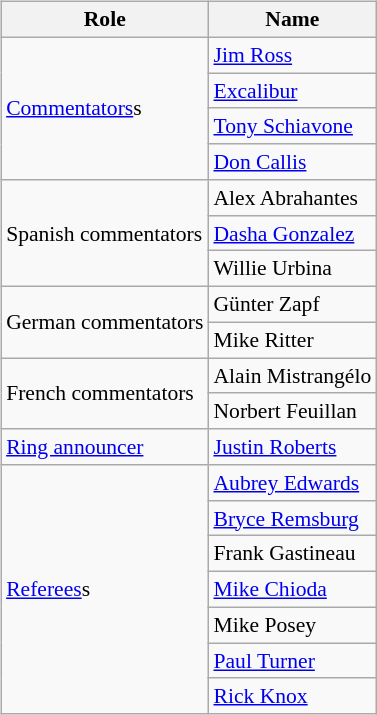<table class=wikitable style="font-size:90%; margin: 0.5em 0 0.5em 1em; float: right; clear: right;">
<tr>
<th>Role</th>
<th>Name</th>
</tr>
<tr>
<td rowspan=4><a href='#'>Commentators</a>s</td>
<td><a href='#'>Jim Ross</a> </td>
</tr>
<tr>
<td><a href='#'>Excalibur</a> </td>
</tr>
<tr>
<td><a href='#'>Tony Schiavone</a> </td>
</tr>
<tr>
<td><a href='#'>Don Callis</a> </td>
</tr>
<tr>
<td rowspan=3>Spanish commentators</td>
<td>Alex Abrahantes</td>
</tr>
<tr>
<td><a href='#'>Dasha Gonzalez</a></td>
</tr>
<tr>
<td>Willie Urbina</td>
</tr>
<tr>
<td rowspan=2>German commentators</td>
<td>Günter Zapf</td>
</tr>
<tr>
<td>Mike Ritter</td>
</tr>
<tr>
<td rowspan=2>French commentators</td>
<td>Alain Mistrangélo</td>
</tr>
<tr>
<td>Norbert Feuillan</td>
</tr>
<tr>
<td rowspan=1><a href='#'>Ring announcer</a></td>
<td><a href='#'>Justin Roberts</a></td>
</tr>
<tr>
<td rowspan=7><a href='#'>Referees</a>s</td>
<td><a href='#'>Aubrey Edwards</a></td>
</tr>
<tr>
<td><a href='#'>Bryce Remsburg</a></td>
</tr>
<tr>
<td>Frank Gastineau</td>
</tr>
<tr>
<td><a href='#'>Mike Chioda</a></td>
</tr>
<tr>
<td>Mike Posey</td>
</tr>
<tr>
<td><a href='#'>Paul Turner</a></td>
</tr>
<tr>
<td><a href='#'>Rick Knox</a></td>
</tr>
</table>
